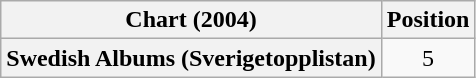<table class="wikitable plainrowheaders" style="text-align:center">
<tr>
<th scope="col">Chart (2004)</th>
<th scope="col">Position</th>
</tr>
<tr>
<th scope="row">Swedish Albums (Sverigetopplistan)</th>
<td>5</td>
</tr>
</table>
